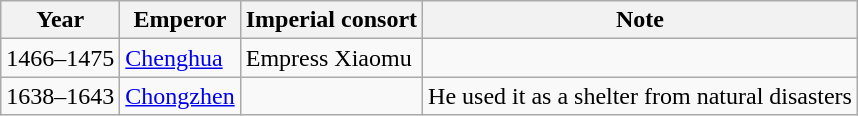<table class="wikitable">
<tr>
<th>Year</th>
<th>Emperor</th>
<th>Imperial consort</th>
<th>Note</th>
</tr>
<tr>
<td>1466–1475</td>
<td><a href='#'>Chenghua</a></td>
<td>Empress Xiaomu</td>
<td></td>
</tr>
<tr>
<td>1638–1643</td>
<td><a href='#'>Chongzhen</a></td>
<td></td>
<td>He used it as a shelter from natural disasters</td>
</tr>
</table>
